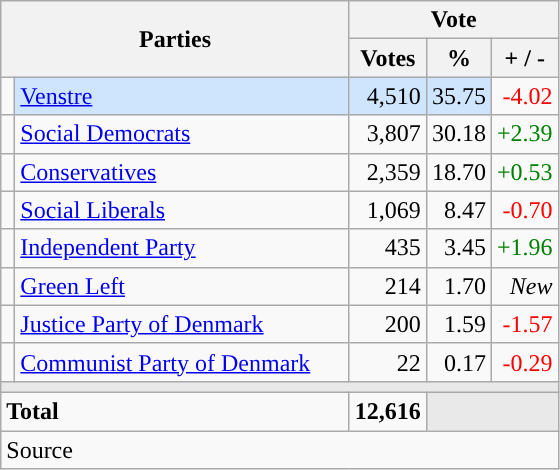<table class="wikitable" style="text-align:right;">
<tr>
<th style="text-align:centre;" rowspan="2" colspan="2" width="225">Parties</th>
<th colspan="3">Vote</th>
</tr>
<tr>
<th width="15">Votes</th>
<th width="15">%</th>
<th width="15">+ / -</th>
</tr>
<tr>
<td width="2" style="color:inherit;background:"></td>
<td bgcolor=#cfe5fe  align="left"><a href='#'>Venstre</a></td>
<td bgcolor=#cfe5fe>4,510</td>
<td bgcolor=#cfe5fe>35.75</td>
<td style=color:red;>-4.02</td>
</tr>
<tr>
<td width="2" style="color:inherit;background:"></td>
<td align="left"><a href='#'>Social Democrats</a></td>
<td>3,807</td>
<td>30.18</td>
<td style=color:green;>+2.39</td>
</tr>
<tr>
<td width="2" style="color:inherit;background:"></td>
<td align="left"><a href='#'>Conservatives</a></td>
<td>2,359</td>
<td>18.70</td>
<td style=color:green;>+0.53</td>
</tr>
<tr>
<td width="2" style="color:inherit;background:"></td>
<td align="left"><a href='#'>Social Liberals</a></td>
<td>1,069</td>
<td>8.47</td>
<td style=color:red;>-0.70</td>
</tr>
<tr>
<td width="2" style="color:inherit;background:"></td>
<td align="left"><a href='#'>Independent Party</a></td>
<td>435</td>
<td>3.45</td>
<td style=color:green;>+1.96</td>
</tr>
<tr>
<td width="2" style="color:inherit;background:"></td>
<td align="left"><a href='#'>Green Left</a></td>
<td>214</td>
<td>1.70</td>
<td><em>New</em></td>
</tr>
<tr>
<td width="2" style="color:inherit;background:"></td>
<td align="left"><a href='#'>Justice Party of Denmark</a></td>
<td>200</td>
<td>1.59</td>
<td style=color:red;>-1.57</td>
</tr>
<tr>
<td width="2" style="color:inherit;background:"></td>
<td align="left"><a href='#'>Communist Party of Denmark</a></td>
<td>22</td>
<td>0.17</td>
<td style=color:red;>-0.29</td>
</tr>
<tr>
<td colspan="7" bgcolor="#E9E9E9"></td>
</tr>
<tr>
<td align="left" colspan="2"><strong>Total</strong></td>
<td><strong>12,616</strong></td>
<td bgcolor="#E9E9E9" colspan="2"></td>
</tr>
<tr>
<td align="left" colspan="6">Source</td>
</tr>
</table>
